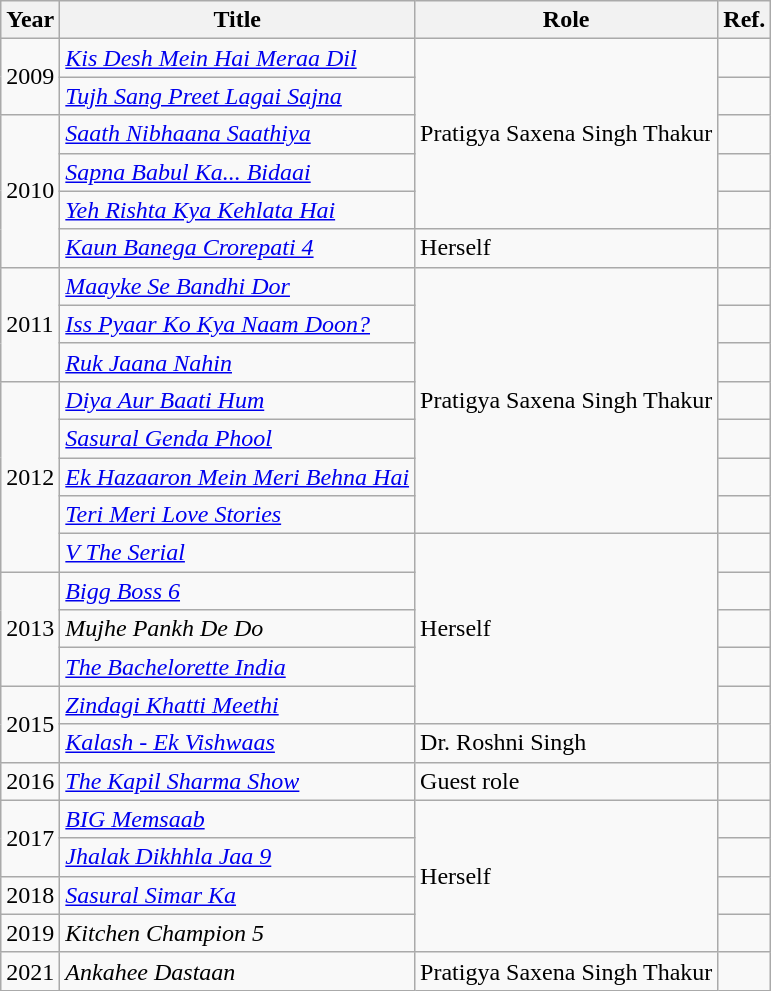<table class="wikitable sortable">
<tr>
<th>Year</th>
<th>Title</th>
<th>Role</th>
<th class="unsortable">Ref.</th>
</tr>
<tr>
<td rowspan="2">2009</td>
<td><em><a href='#'>Kis Desh Mein Hai Meraa Dil</a></em></td>
<td rowspan="5">Pratigya Saxena Singh Thakur</td>
<td></td>
</tr>
<tr>
<td><em><a href='#'>Tujh Sang Preet Lagai Sajna</a></em></td>
<td></td>
</tr>
<tr>
<td rowspan="4">2010</td>
<td><em><a href='#'>Saath Nibhaana Saathiya</a></em></td>
<td></td>
</tr>
<tr>
<td><em><a href='#'>Sapna Babul Ka... Bidaai</a></em></td>
<td></td>
</tr>
<tr>
<td><em><a href='#'>Yeh Rishta Kya Kehlata Hai</a></em></td>
<td></td>
</tr>
<tr>
<td><em><a href='#'>Kaun Banega Crorepati 4</a></em></td>
<td>Herself</td>
<td></td>
</tr>
<tr>
<td rowspan="3">2011</td>
<td><em><a href='#'>Maayke Se Bandhi Dor</a></em></td>
<td rowspan="7">Pratigya Saxena Singh Thakur</td>
<td></td>
</tr>
<tr>
<td><em><a href='#'>Iss Pyaar Ko Kya Naam Doon?</a></em></td>
<td></td>
</tr>
<tr>
<td><em><a href='#'>Ruk Jaana Nahin</a></em></td>
<td></td>
</tr>
<tr>
<td rowspan="5">2012</td>
<td><em><a href='#'>Diya Aur Baati Hum</a></em></td>
<td></td>
</tr>
<tr>
<td><em><a href='#'>Sasural Genda Phool</a></em></td>
<td></td>
</tr>
<tr>
<td><em><a href='#'>Ek Hazaaron Mein Meri Behna Hai</a></em></td>
<td></td>
</tr>
<tr>
<td><em><a href='#'>Teri Meri Love Stories</a></em></td>
<td></td>
</tr>
<tr>
<td><em><a href='#'>V The Serial</a></em></td>
<td rowspan="5">Herself</td>
<td></td>
</tr>
<tr>
<td rowspan="3">2013</td>
<td><em><a href='#'>Bigg Boss 6</a></em></td>
<td></td>
</tr>
<tr>
<td><em>Mujhe Pankh De Do</em></td>
<td></td>
</tr>
<tr>
<td><em><a href='#'>The Bachelorette India</a></em></td>
<td></td>
</tr>
<tr>
<td rowspan="2">2015</td>
<td><em><a href='#'>Zindagi Khatti Meethi</a></em></td>
<td></td>
</tr>
<tr>
<td><em><a href='#'>Kalash - Ek Vishwaas</a></em></td>
<td>Dr. Roshni Singh</td>
<td></td>
</tr>
<tr>
<td>2016</td>
<td><em><a href='#'>The Kapil Sharma Show</a></em></td>
<td>Guest role</td>
<td></td>
</tr>
<tr>
<td rowspan="2">2017</td>
<td><em><a href='#'>BIG Memsaab</a></em></td>
<td rowspan="4">Herself</td>
<td></td>
</tr>
<tr>
<td><em><a href='#'>Jhalak Dikhhla Jaa 9</a></em></td>
<td></td>
</tr>
<tr>
<td>2018</td>
<td><em><a href='#'>Sasural Simar Ka</a></em></td>
<td></td>
</tr>
<tr>
<td>2019</td>
<td><em>Kitchen Champion 5</em></td>
<td></td>
</tr>
<tr>
<td>2021</td>
<td><em>Ankahee Dastaan</em></td>
<td>Pratigya Saxena Singh Thakur</td>
<td></td>
</tr>
</table>
